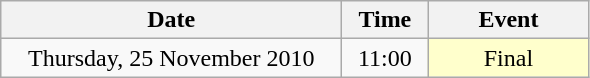<table class = "wikitable" style="text-align:center;">
<tr>
<th width=220>Date</th>
<th width=50>Time</th>
<th width=100>Event</th>
</tr>
<tr>
<td>Thursday, 25 November 2010</td>
<td>11:00</td>
<td bgcolor=ffffcc>Final</td>
</tr>
</table>
